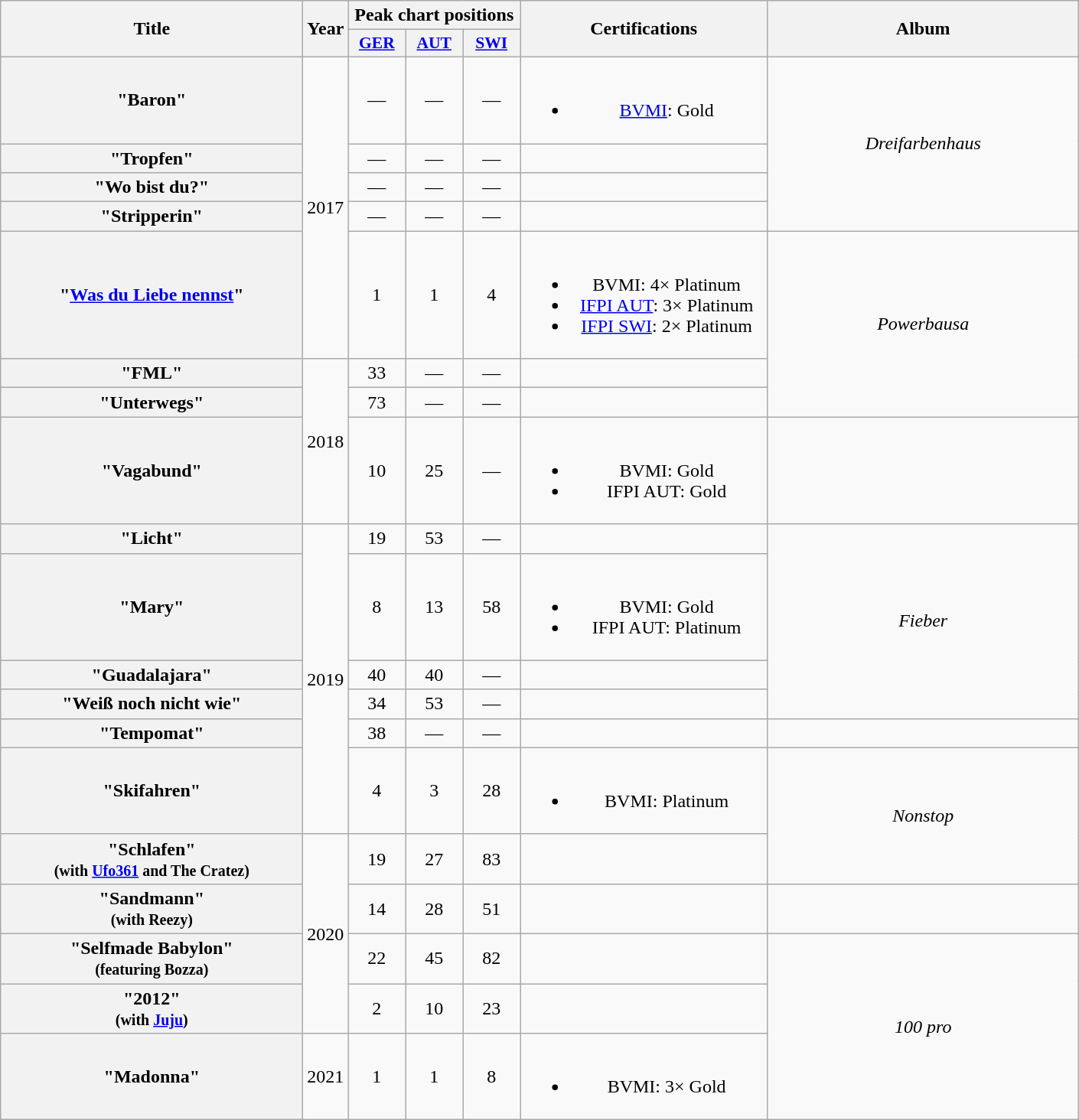<table class="wikitable plainrowheaders" style="text-align:center;">
<tr>
<th scope="col" rowspan="2" style="width:16em;">Title</th>
<th scope="col" rowspan="2" style="width:1em;">Year</th>
<th scope="col" colspan="3">Peak chart positions</th>
<th scope="col" rowspan="2" style="width:13em;">Certifications</th>
<th scope="col" rowspan="2" style="width:16.5em;">Album</th>
</tr>
<tr>
<th scope="col" style="width:3em;font-size:90%;"><a href='#'>GER</a><br></th>
<th scope="col" style="width:3em;font-size:90%;"><a href='#'>AUT</a><br></th>
<th scope="col" style="width:3em;font-size:90%;"><a href='#'>SWI</a><br></th>
</tr>
<tr>
<th scope="row">"Baron"<br></th>
<td rowspan="5">2017</td>
<td>—</td>
<td>—</td>
<td>—</td>
<td><br><ul><li><a href='#'>BVMI</a>: Gold</li></ul></td>
<td rowspan="4"><em>Dreifarbenhaus</em></td>
</tr>
<tr>
<th scope="row">"Tropfen"</th>
<td>—</td>
<td>—</td>
<td>—</td>
<td></td>
</tr>
<tr>
<th scope="row">"Wo bist du?"</th>
<td>—</td>
<td>—</td>
<td>—</td>
<td></td>
</tr>
<tr>
<th scope="row">"Stripperin"</th>
<td>—</td>
<td>—</td>
<td>—</td>
<td></td>
</tr>
<tr>
<th scope="row">"<a href='#'>Was du Liebe nennst</a>"</th>
<td>1</td>
<td>1</td>
<td>4</td>
<td><br><ul><li>BVMI: 4× Platinum</li><li><a href='#'>IFPI AUT</a>: 3× Platinum</li><li><a href='#'>IFPI SWI</a>: 2× Platinum</li></ul></td>
<td rowspan="3"><em>Powerbausa</em></td>
</tr>
<tr>
<th scope="row">"FML"</th>
<td rowspan="3">2018</td>
<td>33</td>
<td>—</td>
<td>—</td>
<td></td>
</tr>
<tr>
<th scope="row">"Unterwegs"<br></th>
<td>73</td>
<td>—</td>
<td>—</td>
<td></td>
</tr>
<tr>
<th scope="row">"Vagabund"</th>
<td>10</td>
<td>25</td>
<td>—</td>
<td><br><ul><li>BVMI: Gold</li><li>IFPI AUT: Gold</li></ul></td>
<td></td>
</tr>
<tr>
<th scope="row">"Licht"<br></th>
<td rowspan="6">2019</td>
<td>19</td>
<td>53</td>
<td>—</td>
<td></td>
<td rowspan="4"><em>Fieber</em></td>
</tr>
<tr>
<th scope="row">"Mary"</th>
<td>8</td>
<td>13</td>
<td>58</td>
<td><br><ul><li>BVMI: Gold</li><li>IFPI AUT: Platinum</li></ul></td>
</tr>
<tr>
<th scope="row">"Guadalajara"<br></th>
<td>40</td>
<td>40</td>
<td>—</td>
<td></td>
</tr>
<tr>
<th scope="row">"Weiß noch nicht wie"</th>
<td>34</td>
<td>53</td>
<td>—</td>
<td></td>
</tr>
<tr>
<th scope="row">"Tempomat"</th>
<td>38</td>
<td>—</td>
<td>—</td>
<td></td>
<td></td>
</tr>
<tr>
<th scope="row">"Skifahren"<br></th>
<td>4</td>
<td>3</td>
<td>28</td>
<td><br><ul><li>BVMI: Platinum</li></ul></td>
<td rowspan="2"><em>Nonstop</em></td>
</tr>
<tr>
<th scope="row">"Schlafen"<br><small>(with <a href='#'>Ufo361</a> and The Cratez)</small></th>
<td rowspan="4">2020</td>
<td>19</td>
<td>27</td>
<td>83</td>
<td></td>
</tr>
<tr>
<th scope="row">"Sandmann"<br><small>(with Reezy)</small></th>
<td>14</td>
<td>28</td>
<td>51</td>
<td></td>
<td></td>
</tr>
<tr>
<th scope="row">"Selfmade Babylon"<br><small>(featuring Bozza)</small></th>
<td>22</td>
<td>45</td>
<td>82</td>
<td></td>
<td rowspan="3"><em>100 pro</em></td>
</tr>
<tr>
<th scope="row">"2012"<br><small>(with <a href='#'>Juju</a>)</small></th>
<td>2</td>
<td>10</td>
<td>23</td>
<td></td>
</tr>
<tr>
<th scope="row">"Madonna"<br></th>
<td>2021</td>
<td>1</td>
<td>1</td>
<td>8</td>
<td><br><ul><li>BVMI: 3× Gold</li></ul></td>
</tr>
</table>
